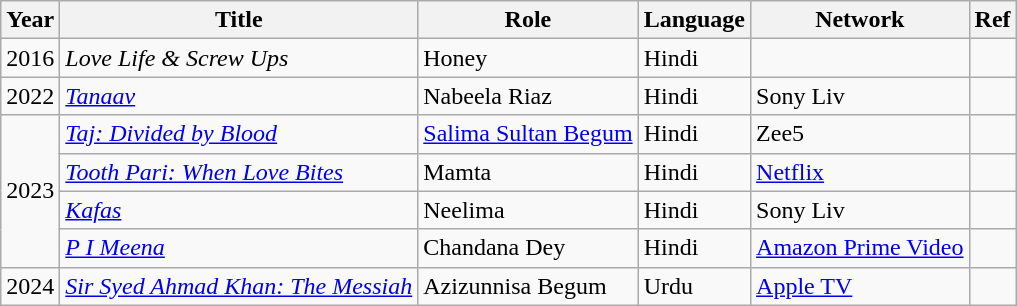<table class="wikitable">
<tr>
<th scope="col">Year</th>
<th scope="col">Title</th>
<th scope="col">Role</th>
<th scope="col">Language</th>
<th scope="col">Network</th>
<th scope="col">Ref</th>
</tr>
<tr>
<td>2016</td>
<td><em>Love Life & Screw Ups</em></td>
<td>Honey</td>
<td>Hindi</td>
<td></td>
<td></td>
</tr>
<tr>
<td>2022</td>
<td><em><a href='#'>Tanaav</a></em></td>
<td>Nabeela Riaz</td>
<td>Hindi</td>
<td>Sony Liv</td>
<td></td>
</tr>
<tr>
<td rowspan="4">2023</td>
<td><em><a href='#'>Taj: Divided by Blood</a></em></td>
<td><a href='#'>Salima Sultan Begum</a></td>
<td>Hindi</td>
<td>Zee5</td>
<td></td>
</tr>
<tr>
<td><em><a href='#'>Tooth Pari: When Love Bites</a></em></td>
<td>Mamta</td>
<td>Hindi</td>
<td><a href='#'>Netflix</a></td>
<td></td>
</tr>
<tr>
<td><em><a href='#'>Kafas</a></em></td>
<td>Neelima</td>
<td>Hindi</td>
<td>Sony Liv</td>
<td></td>
</tr>
<tr>
<td><em><a href='#'>P I Meena</a></em></td>
<td>Chandana Dey</td>
<td>Hindi</td>
<td><a href='#'>Amazon Prime Video</a></td>
<td></td>
</tr>
<tr>
<td>2024</td>
<td><em><a href='#'>Sir Syed Ahmad Khan: The Messiah</a></em></td>
<td>Azizunnisa Begum</td>
<td>Urdu</td>
<td><a href='#'>Apple TV</a></td>
<td></td>
</tr>
</table>
